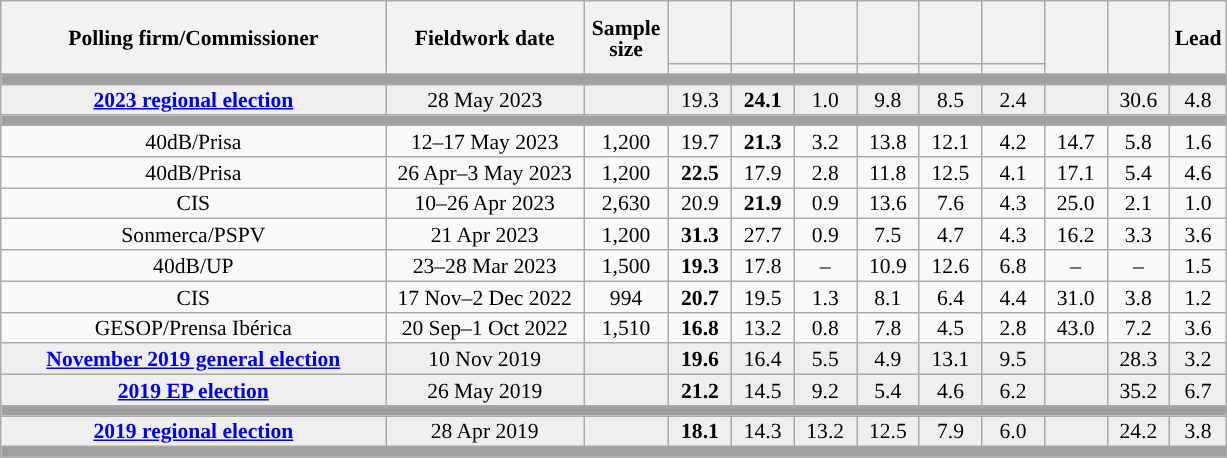<table class="wikitable collapsible collapsed" style="text-align:center; font-size:90%; line-height:14px;">
<tr style="height:42px;">
<th style="width:250px;" rowspan="2">Polling firm/Commissioner</th>
<th style="width:125px;" rowspan="2">Fieldwork date</th>
<th style="width:50px;" rowspan="2">Sample size</th>
<th style="width:35px;"></th>
<th style="width:35px;"></th>
<th style="width:35px;"></th>
<th style="width:35px;"></th>
<th style="width:35px;"></th>
<th style="width:35px;"></th>
<th style="width:35px;" rowspan="2"></th>
<th style="width:35px;" rowspan="2"></th>
<th style="width:30px;" rowspan="2">Lead</th>
</tr>
<tr>
<th style="color:inherit;background:"></th>
<th style="color:inherit;background:"></th>
<th style="color:inherit;background:"></th>
<th style="color:inherit;background:"></th>
<th style="color:inherit;background:"></th>
<th style="color:inherit;background:"></th>
</tr>
<tr>
<td colspan="12" style="background:#A0A0A0"></td>
</tr>
<tr style="background:#EFEFEF;">
<td><strong><a href='#'>2023 regional election</a></strong></td>
<td>28 May 2023</td>
<td></td>
<td>19.3</td>
<td><strong>24.1</strong></td>
<td>1.0</td>
<td>9.8</td>
<td>8.5</td>
<td>2.4</td>
<td></td>
<td>30.6</td>
<td style="background:">4.8</td>
</tr>
<tr>
<td colspan="12" style="background:#A0A0A0"></td>
</tr>
<tr>
<td>40dB/Prisa</td>
<td>12–17 May 2023</td>
<td>1,200</td>
<td>19.7</td>
<td><strong>21.3</strong></td>
<td>3.2</td>
<td>13.8</td>
<td>12.1</td>
<td>4.2</td>
<td>14.7</td>
<td>5.8</td>
<td style="background:">1.6</td>
</tr>
<tr>
<td>40dB/Prisa</td>
<td>26 Apr–3 May 2023</td>
<td>1,200</td>
<td><strong>22.5</strong></td>
<td>17.9</td>
<td>2.8</td>
<td>11.8</td>
<td>12.5</td>
<td>4.1</td>
<td>17.1</td>
<td>5.4</td>
<td style="background:">4.6</td>
</tr>
<tr>
<td>CIS</td>
<td>10–26 Apr 2023</td>
<td>2,630</td>
<td>20.9</td>
<td><strong>21.9</strong></td>
<td>0.9</td>
<td>13.6</td>
<td>7.6</td>
<td>4.3</td>
<td>25.0</td>
<td>2.1</td>
<td style="background:">1.0</td>
</tr>
<tr>
<td>Sonmerca/PSPV</td>
<td>21 Apr 2023</td>
<td>1,200</td>
<td><strong>31.3</strong></td>
<td>27.7</td>
<td>0.9</td>
<td>7.5</td>
<td>4.7</td>
<td>4.3</td>
<td>16.2</td>
<td>3.3</td>
<td style="background:">3.6</td>
</tr>
<tr>
<td>40dB/UP</td>
<td>23–28 Mar 2023</td>
<td>1,500</td>
<td><strong>19.3</strong></td>
<td>17.8</td>
<td>–</td>
<td>10.9</td>
<td>12.6</td>
<td>6.8</td>
<td>–</td>
<td>–</td>
<td style="background:">1.5</td>
</tr>
<tr>
<td>CIS</td>
<td>17 Nov–2 Dec 2022</td>
<td>994</td>
<td><strong>20.7</strong></td>
<td>19.5</td>
<td>1.3</td>
<td>8.1</td>
<td>6.4</td>
<td>4.4</td>
<td>31.0</td>
<td>3.8</td>
<td style="background:">1.2</td>
</tr>
<tr>
<td>GESOP/Prensa Ibérica</td>
<td>20 Sep–1 Oct 2022</td>
<td>1,510</td>
<td><strong>16.8</strong></td>
<td>13.2</td>
<td>0.8</td>
<td>7.8</td>
<td>4.5</td>
<td>2.8</td>
<td>43.0</td>
<td>7.2</td>
<td style="background:">3.6</td>
</tr>
<tr style="background:#EFEFEF;">
<td><strong><a href='#'>November 2019 general election</a></strong></td>
<td>10 Nov 2019</td>
<td></td>
<td><strong>19.6</strong></td>
<td>16.4</td>
<td>5.5</td>
<td>4.9</td>
<td>13.1</td>
<td>9.5</td>
<td></td>
<td>28.3</td>
<td style="background:">3.2</td>
</tr>
<tr style="background:#EFEFEF;">
<td><strong><a href='#'>2019 EP election</a></strong></td>
<td>26 May 2019</td>
<td></td>
<td><strong>21.2</strong></td>
<td>14.5</td>
<td>9.2</td>
<td>5.4</td>
<td>4.6</td>
<td>6.2</td>
<td></td>
<td>35.2</td>
<td style="background:">6.7</td>
</tr>
<tr>
<td colspan="12" style="background:#A0A0A0"></td>
</tr>
<tr style="background:#EFEFEF;">
<td><strong><a href='#'>2019 regional election</a></strong></td>
<td>28 Apr 2019</td>
<td></td>
<td><strong>18.1</strong></td>
<td>14.3</td>
<td>13.2</td>
<td>12.5</td>
<td>7.9</td>
<td>6.0</td>
<td></td>
<td>24.2</td>
<td style="background:">3.8</td>
</tr>
<tr>
<td colspan="12" style="background:#A0A0A0"></td>
</tr>
</table>
